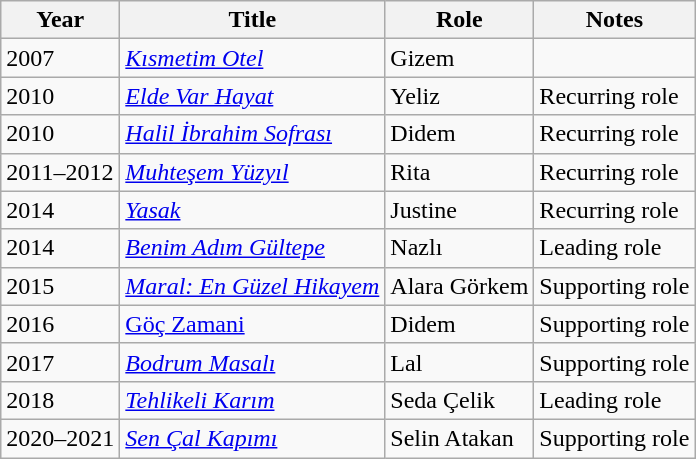<table class="wikitable">
<tr>
<th>Year</th>
<th>Title</th>
<th>Role</th>
<th>Notes</th>
</tr>
<tr>
<td>2007</td>
<td><em><a href='#'>Kısmetim Otel</a></em></td>
<td>Gizem</td>
<td></td>
</tr>
<tr>
<td>2010</td>
<td><em><a href='#'>Elde Var Hayat</a></em></td>
<td>Yeliz</td>
<td>Recurring role</td>
</tr>
<tr>
<td>2010</td>
<td><em><a href='#'>Halil İbrahim Sofrası</a></em></td>
<td>Didem</td>
<td>Recurring role</td>
</tr>
<tr>
<td>2011–2012</td>
<td><em><a href='#'>Muhteşem Yüzyıl</a></em></td>
<td>Rita</td>
<td>Recurring role</td>
</tr>
<tr>
<td>2014</td>
<td><em><a href='#'>Yasak</a></em></td>
<td>Justine</td>
<td>Recurring role</td>
</tr>
<tr>
<td>2014</td>
<td><em><a href='#'>Benim Adım Gültepe</a></em></td>
<td>Nazlı</td>
<td>Leading role</td>
</tr>
<tr>
<td>2015</td>
<td><em><a href='#'>Maral: En Güzel Hikayem</a></em></td>
<td>Alara Görkem</td>
<td>Supporting role</td>
</tr>
<tr>
<td>2016</td>
<td><a href='#'>Göç Zamani</a></td>
<td>Didem</td>
<td>Supporting role</td>
</tr>
<tr>
<td>2017</td>
<td><em><a href='#'>Bodrum Masalı</a></em></td>
<td>Lal</td>
<td>Supporting role</td>
</tr>
<tr>
<td>2018</td>
<td><em><a href='#'>Tehlikeli Karım</a></em></td>
<td>Seda Çelik</td>
<td>Leading role</td>
</tr>
<tr>
<td>2020–2021</td>
<td><em><a href='#'>Sen Çal Kapımı</a></em></td>
<td>Selin Atakan</td>
<td>Supporting role</td>
</tr>
</table>
